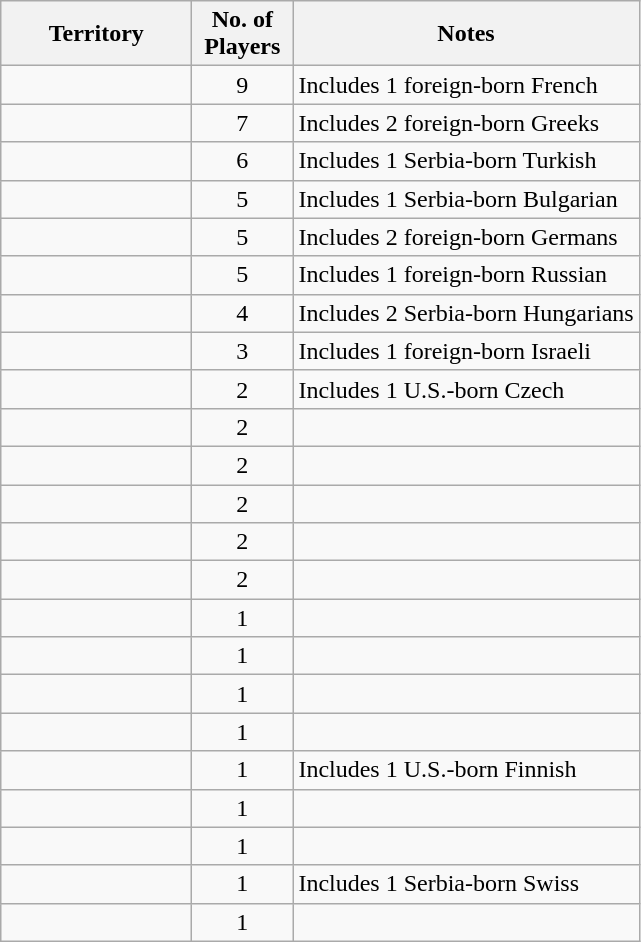<table class="wikitable sortable">
<tr>
<th scope="col" width="120px">Territory</th>
<th scope="col" width="60px">No. of Players</th>
<th scope="col" class="unsortable">Notes</th>
</tr>
<tr>
<td></td>
<td style="text-align:center">9</td>
<td>Includes 1 foreign-born French</td>
</tr>
<tr>
<td></td>
<td style="text-align:center">7</td>
<td>Includes 2 foreign-born Greeks</td>
</tr>
<tr>
<td></td>
<td style="text-align:center">6</td>
<td>Includes 1 Serbia-born Turkish</td>
</tr>
<tr>
<td></td>
<td style="text-align:center">5</td>
<td>Includes 1 Serbia-born Bulgarian</td>
</tr>
<tr>
<td></td>
<td style="text-align:center">5</td>
<td>Includes 2 foreign-born Germans</td>
</tr>
<tr>
<td></td>
<td style="text-align:center">5</td>
<td>Includes 1 foreign-born Russian</td>
</tr>
<tr>
<td></td>
<td style="text-align:center">4</td>
<td>Includes 2 Serbia-born Hungarians</td>
</tr>
<tr>
<td></td>
<td style="text-align:center">3</td>
<td>Includes 1 foreign-born Israeli</td>
</tr>
<tr>
<td></td>
<td style="text-align:center">2</td>
<td>Includes 1 U.S.-born Czech</td>
</tr>
<tr>
<td></td>
<td style="text-align:center">2</td>
<td></td>
</tr>
<tr>
<td></td>
<td style="text-align:center">2</td>
<td></td>
</tr>
<tr>
<td></td>
<td style="text-align:center">2</td>
<td></td>
</tr>
<tr>
<td></td>
<td style="text-align:center">2</td>
<td></td>
</tr>
<tr>
<td></td>
<td style="text-align:center">2</td>
<td></td>
</tr>
<tr>
<td></td>
<td style="text-align:center">1</td>
<td></td>
</tr>
<tr>
<td></td>
<td style="text-align:center">1</td>
<td></td>
</tr>
<tr>
<td></td>
<td style="text-align:center">1</td>
<td></td>
</tr>
<tr>
<td></td>
<td style="text-align:center">1</td>
<td></td>
</tr>
<tr>
<td></td>
<td style="text-align:center">1</td>
<td>Includes 1 U.S.-born Finnish</td>
</tr>
<tr>
<td></td>
<td style="text-align:center">1</td>
<td></td>
</tr>
<tr>
<td></td>
<td style="text-align:center">1</td>
<td></td>
</tr>
<tr>
<td></td>
<td style="text-align:center">1</td>
<td>Includes 1 Serbia-born Swiss</td>
</tr>
<tr>
<td></td>
<td style="text-align:center">1</td>
<td></td>
</tr>
</table>
